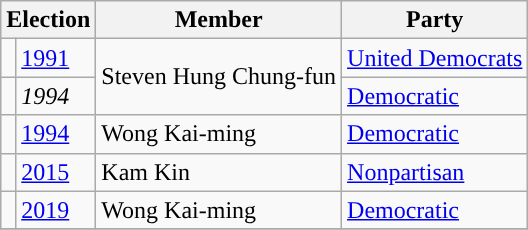<table class="wikitable">
<tr>
<th colspan="2">Election</th>
<th>Member</th>
<th>Party</th>
</tr>
<tr>
<td style="background-color:"></td>
<td><a href='#'>1991</a></td>
<td rowspan=2>Steven Hung Chung-fun</td>
<td><a href='#'>United Democrats</a></td>
</tr>
<tr>
<td style="background-color:"></td>
<td><em>1994</em></td>
<td><a href='#'>Democratic</a></td>
</tr>
<tr>
<td style="background-color:"></td>
<td><a href='#'>1994</a></td>
<td>Wong Kai-ming</td>
<td><a href='#'>Democratic</a></td>
</tr>
<tr>
<td style="background-color:"></td>
<td><a href='#'>2015</a></td>
<td>Kam Kin</td>
<td><a href='#'>Nonpartisan</a></td>
</tr>
<tr>
<td style="background-color:"></td>
<td><a href='#'>2019</a></td>
<td>Wong Kai-ming</td>
<td><a href='#'>Democratic</a></td>
</tr>
<tr>
</tr>
</table>
